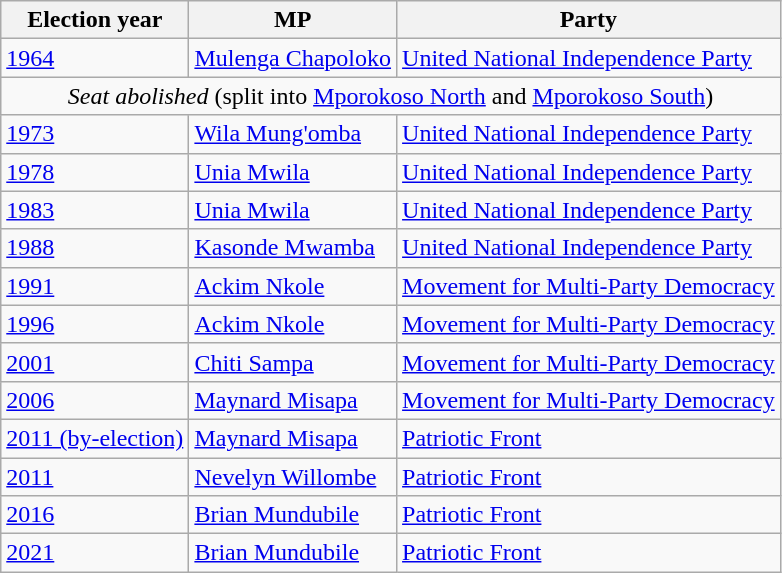<table class=wikitable>
<tr>
<th>Election year</th>
<th>MP</th>
<th>Party</th>
</tr>
<tr>
<td><a href='#'>1964</a></td>
<td><a href='#'>Mulenga Chapoloko</a></td>
<td><a href='#'>United National Independence Party</a></td>
</tr>
<tr>
<td colspan=3 align=center><em>Seat abolished</em> (split into <a href='#'>Mporokoso North</a> and <a href='#'>Mporokoso South</a>)</td>
</tr>
<tr>
<td><a href='#'>1973</a></td>
<td><a href='#'>Wila Mung'omba</a></td>
<td><a href='#'>United National Independence Party</a></td>
</tr>
<tr>
<td><a href='#'>1978</a></td>
<td><a href='#'>Unia Mwila</a></td>
<td><a href='#'>United National Independence Party</a></td>
</tr>
<tr>
<td><a href='#'>1983</a></td>
<td><a href='#'>Unia Mwila</a></td>
<td><a href='#'>United National Independence Party</a></td>
</tr>
<tr>
<td><a href='#'>1988</a></td>
<td><a href='#'>Kasonde Mwamba</a></td>
<td><a href='#'>United National Independence Party</a></td>
</tr>
<tr>
<td><a href='#'>1991</a></td>
<td><a href='#'>Ackim Nkole</a></td>
<td><a href='#'>Movement for Multi-Party Democracy</a></td>
</tr>
<tr>
<td><a href='#'>1996</a></td>
<td><a href='#'>Ackim Nkole</a></td>
<td><a href='#'>Movement for Multi-Party Democracy</a></td>
</tr>
<tr>
<td><a href='#'>2001</a></td>
<td><a href='#'>Chiti Sampa</a></td>
<td><a href='#'>Movement for Multi-Party Democracy</a></td>
</tr>
<tr>
<td><a href='#'>2006</a></td>
<td><a href='#'>Maynard Misapa</a></td>
<td><a href='#'>Movement for Multi-Party Democracy</a></td>
</tr>
<tr>
<td><a href='#'>2011 (by-election)</a></td>
<td><a href='#'>Maynard Misapa</a></td>
<td><a href='#'>Patriotic Front</a></td>
</tr>
<tr>
<td><a href='#'>2011</a></td>
<td><a href='#'>Nevelyn Willombe</a></td>
<td><a href='#'>Patriotic Front</a></td>
</tr>
<tr>
<td><a href='#'>2016</a></td>
<td><a href='#'>Brian Mundubile</a></td>
<td><a href='#'>Patriotic Front</a></td>
</tr>
<tr>
<td><a href='#'>2021</a></td>
<td><a href='#'>Brian Mundubile</a></td>
<td><a href='#'>Patriotic Front</a></td>
</tr>
</table>
